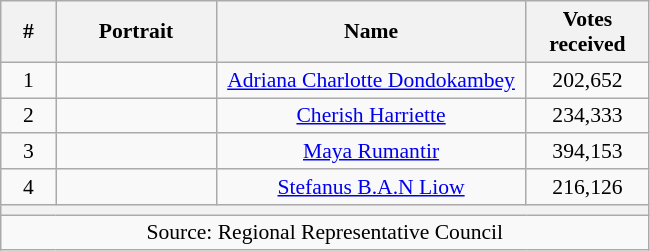<table class="wikitable sortable" style="text-align:center; font-size: 0.9em;">
<tr>
<th width="30">#</th>
<th width="100">Portrait</th>
<th width="200">Name</th>
<th width="75">Votes received</th>
</tr>
<tr>
<td>1</td>
<td></td>
<td><a href='#'>Adriana Charlotte Dondokambey</a></td>
<td>202,652</td>
</tr>
<tr>
<td>2</td>
<td></td>
<td><a href='#'>Cherish Harriette</a></td>
<td>234,333</td>
</tr>
<tr>
<td>3</td>
<td></td>
<td><a href='#'>Maya Rumantir</a></td>
<td>394,153</td>
</tr>
<tr>
<td>4</td>
<td></td>
<td><a href='#'>Stefanus B.A.N Liow</a></td>
<td>216,126</td>
</tr>
<tr>
<th colspan="8"></th>
</tr>
<tr>
<td colspan="8">Source: Regional Representative Council</td>
</tr>
</table>
